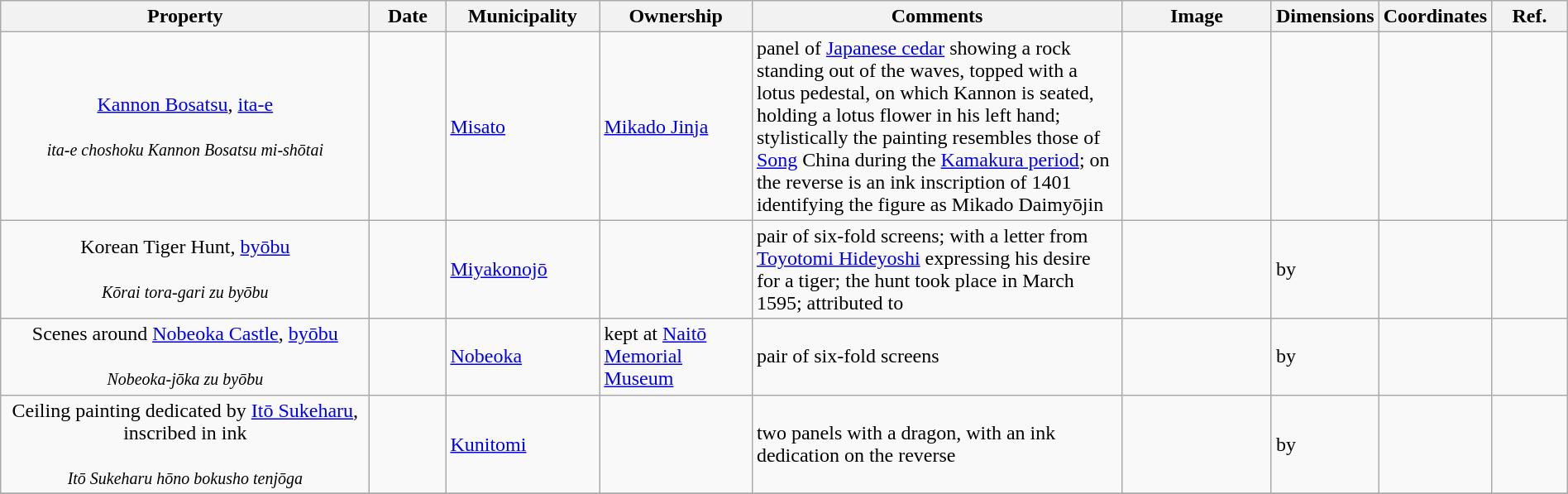<table class="wikitable sortable"  style="width:100%;">
<tr>
<th width="25%" align="left">Property</th>
<th width="5%" align="left">Date</th>
<th width="10%" align="left">Municipality</th>
<th width="10%" align="left">Ownership</th>
<th width="25%" align="left" class="unsortable">Comments</th>
<th width="10%" align="left"  class="unsortable">Image</th>
<th width="5%" align="left">Dimensions</th>
<th width="5%" align="left" class="unsortable">Coordinates</th>
<th width="5%" align="left"  class="unsortable">Ref.</th>
</tr>
<tr>
<td align="center"><a href='#'>Kannon Bosatsu</a>, <a href='#'>ita-e</a><br><br><small><em>ita-e choshoku Kannon Bosatsu mi-shōtai</em></small></td>
<td></td>
<td><a href='#'>Misato</a></td>
<td><a href='#'>Mikado Jinja</a></td>
<td>panel of <a href='#'>Japanese cedar</a> showing a rock standing out of the waves, topped with a lotus pedestal, on which Kannon is seated, holding a lotus flower in his left hand; stylistically the painting resembles those of <a href='#'>Song</a> China during the <a href='#'>Kamakura period</a>; on the reverse is an ink inscription of 1401 identifying the figure as Mikado Daimyōjin</td>
<td></td>
<td></td>
<td></td>
<td></td>
</tr>
<tr>
<td align="center">Korean Tiger Hunt, <a href='#'>byōbu</a><br><br><small><em>Kōrai tora-gari zu byōbu</em></small></td>
<td></td>
<td><a href='#'>Miyakonojō</a></td>
<td></td>
<td>pair of six-fold screens; with a letter from <a href='#'>Toyotomi Hideyoshi</a> expressing his desire for a tiger; the hunt took place in March 1595; attributed to </td>
<td></td>
<td> by </td>
<td></td>
<td></td>
</tr>
<tr>
<td align="center">Scenes around <a href='#'>Nobeoka Castle</a>, <a href='#'>byōbu</a><br><br><small><em>Nobeoka-jōka zu byōbu</em></small></td>
<td></td>
<td><a href='#'>Nobeoka</a></td>
<td>kept at <a href='#'>Naitō Memorial Museum</a></td>
<td>pair of six-fold screens</td>
<td></td>
<td> by </td>
<td></td>
<td></td>
</tr>
<tr>
<td align="center">Ceiling painting dedicated by <a href='#'>Itō Sukeharu</a>, inscribed in ink<br><br><small><em>Itō Sukeharu hōno bokusho tenjōga</em></small></td>
<td></td>
<td><a href='#'>Kunitomi</a></td>
<td></td>
<td>two panels with a dragon, with an ink dedication on the reverse</td>
<td></td>
<td> by </td>
<td></td>
<td></td>
</tr>
<tr>
</tr>
</table>
